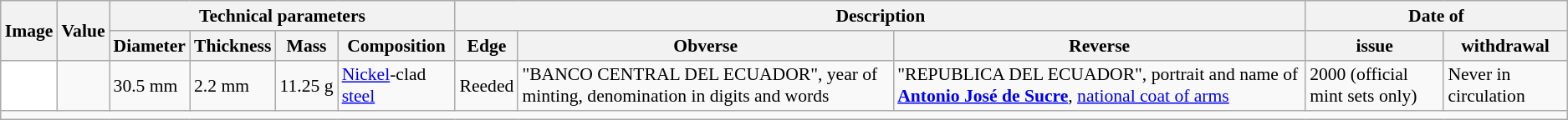<table class="wikitable" style="font-size: 90%">
<tr>
<th rowspan=2>Image</th>
<th rowspan=2>Value</th>
<th colspan=4>Technical parameters</th>
<th colspan=3>Description</th>
<th colspan=2>Date of</th>
</tr>
<tr>
<th>Diameter</th>
<th>Thickness</th>
<th>Mass</th>
<th>Composition</th>
<th>Edge</th>
<th>Obverse</th>
<th>Reverse</th>
<th>issue</th>
<th>withdrawal</th>
</tr>
<tr>
<td align="center" bgcolor="#FFFFFF"></td>
<td></td>
<td>30.5 mm</td>
<td>2.2 mm</td>
<td>11.25 g</td>
<td><a href='#'>Nickel</a>-clad <a href='#'>steel</a></td>
<td>Reeded</td>
<td>"BANCO CENTRAL DEL ECUADOR", year of minting, denomination in digits and words</td>
<td>"REPUBLICA DEL ECUADOR", portrait and name of <strong><a href='#'>Antonio José de Sucre</a></strong>, <a href='#'>national coat of arms</a></td>
<td>2000 (official mint sets only)</td>
<td>Never in circulation</td>
</tr>
<tr>
<td colspan=11></td>
</tr>
</table>
